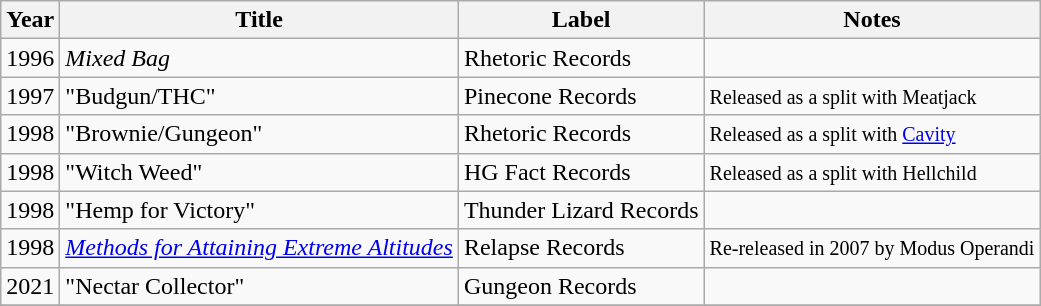<table class="wikitable">
<tr>
<th>Year</th>
<th>Title</th>
<th>Label</th>
<th>Notes</th>
</tr>
<tr>
<td>1996</td>
<td><em>Mixed Bag</em></td>
<td>Rhetoric Records</td>
<td></td>
</tr>
<tr>
<td>1997</td>
<td>"Budgun/THC"</td>
<td>Pinecone Records</td>
<td><small>Released as a split with Meatjack</small></td>
</tr>
<tr>
<td>1998</td>
<td>"Brownie/Gungeon"</td>
<td>Rhetoric Records</td>
<td><small>Released as a split with <a href='#'>Cavity</a></small></td>
</tr>
<tr>
<td>1998</td>
<td>"Witch Weed"</td>
<td>HG Fact Records</td>
<td><small>Released as a split with Hellchild</small></td>
</tr>
<tr>
<td>1998</td>
<td>"Hemp for Victory"</td>
<td>Thunder Lizard Records</td>
<td></td>
</tr>
<tr>
<td>1998</td>
<td><em><a href='#'>Methods for Attaining Extreme Altitudes</a></em></td>
<td>Relapse Records</td>
<td><small>Re-released in 2007 by Modus Operandi</small></td>
</tr>
<tr>
<td>2021</td>
<td>"Nectar Collector"</td>
<td>Gungeon Records</td>
<td></td>
</tr>
<tr>
</tr>
</table>
